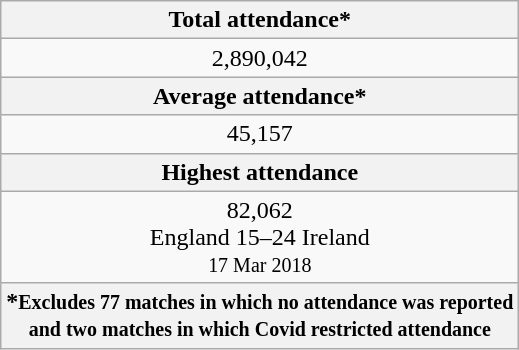<table class=wikitable>
<tr>
<th colspan=3 align=center>Total attendance*</th>
</tr>
<tr>
<td colspan=3 align=center>2,890,042</td>
</tr>
<tr>
<th colspan=3 align=center>Average attendance*</th>
</tr>
<tr>
<td colspan=3 align=center>45,157</td>
</tr>
<tr>
<th colspan=3 align=center>Highest attendance</th>
</tr>
<tr>
<td colspan=3 align=center>82,062 <br> England 15–24 Ireland <br> <small>17 Mar 2018</small></td>
</tr>
<tr>
<th colspan=3>*<small>Excludes 77 matches in which no attendance was reported<br> and two matches in which Covid restricted attendance</small></th>
</tr>
</table>
